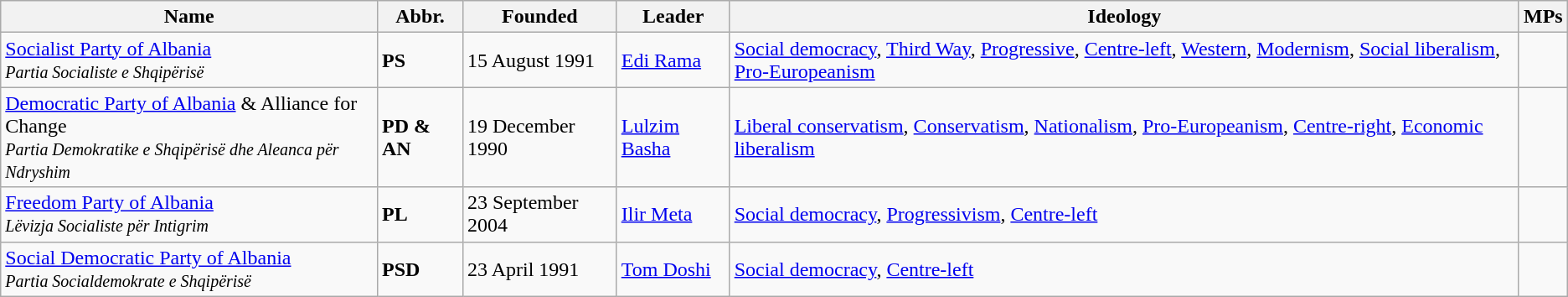<table class="wikitable">
<tr>
<th>Name</th>
<th>Abbr.</th>
<th>Founded</th>
<th>Leader</th>
<th>Ideology</th>
<th>MPs</th>
</tr>
<tr>
<td><a href='#'>Socialist Party of Albania</a><br><small><em>Partia Socialiste e Shqipërisë</em></small></td>
<td><strong>PS</strong></td>
<td>15 August 1991</td>
<td><a href='#'>Edi Rama</a></td>
<td><a href='#'>Social democracy</a>, <a href='#'>Third Way</a>, <a href='#'>Progressive</a>, <a href='#'>Centre-left</a>, <a href='#'>Western</a>, <a href='#'>Modernism</a>, <a href='#'>Social liberalism</a>, <a href='#'>Pro-Europeanism</a></td>
<td align="left"></td>
</tr>
<tr>
<td><a href='#'>Democratic Party of Albania</a> & Alliance for Change<br><small><em>Partia Demokratike e Shqipërisë dhe Aleanca për Ndryshim</em></small></td>
<td><strong>PD & AN</strong></td>
<td>19 December 1990</td>
<td><a href='#'>Lulzim Basha</a></td>
<td><a href='#'>Liberal conservatism</a>, <a href='#'>Conservatism</a>, <a href='#'>Nationalism</a>, <a href='#'>Pro-Europeanism</a>, <a href='#'>Centre-right</a>, <a href='#'>Economic liberalism</a></td>
<td align="left"></td>
</tr>
<tr>
<td><a href='#'>Freedom Party of Albania</a><br><small><em>Lëvizja Socialiste për Intigrim</em></small></td>
<td><strong>PL</strong></td>
<td>23 September 2004</td>
<td><a href='#'>Ilir Meta</a></td>
<td><a href='#'>Social democracy</a>, <a href='#'>Progressivism</a>, <a href='#'>Centre-left</a></td>
<td align="left"></td>
</tr>
<tr>
<td><a href='#'>Social Democratic Party of Albania</a><br><small><em>Partia Socialdemokrate e Shqipërisë</em></small></td>
<td><strong>PSD</strong></td>
<td>23 April 1991</td>
<td><a href='#'>Tom Doshi</a></td>
<td><a href='#'>Social democracy</a>, <a href='#'>Centre-left</a></td>
<td align="left"></td>
</tr>
</table>
